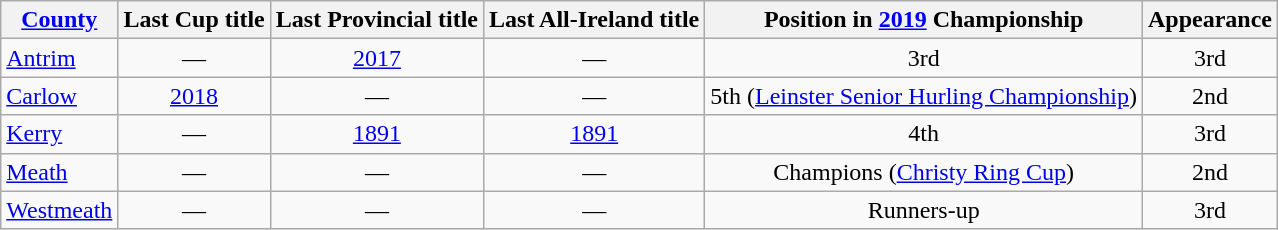<table class="wikitable sortable" style="text-align:center">
<tr>
<th><a href='#'>County</a></th>
<th>Last Cup title</th>
<th>Last Provincial title</th>
<th>Last All-Ireland title</th>
<th>Position in <a href='#'>2019</a> Championship</th>
<th>Appearance</th>
</tr>
<tr>
<td style="text-align:left"> <a href='#'>Antrim</a></td>
<td>—</td>
<td><a href='#'>2017</a></td>
<td>—</td>
<td>3rd</td>
<td>3rd</td>
</tr>
<tr>
<td style="text-align:left"> <a href='#'>Carlow</a></td>
<td><a href='#'>2018</a></td>
<td>—</td>
<td>—</td>
<td>5th (<a href='#'>Leinster Senior Hurling Championship</a>)</td>
<td>2nd</td>
</tr>
<tr>
<td style="text-align:left"> <a href='#'>Kerry</a></td>
<td>—</td>
<td><a href='#'>1891</a></td>
<td><a href='#'>1891</a></td>
<td>4th</td>
<td>3rd</td>
</tr>
<tr>
<td style="text-align:left"> <a href='#'>Meath</a></td>
<td>—</td>
<td>—</td>
<td>—</td>
<td>Champions (<a href='#'>Christy Ring Cup</a>)</td>
<td>2nd</td>
</tr>
<tr>
<td style="text-align:left"> <a href='#'>Westmeath</a></td>
<td>—</td>
<td>—</td>
<td>—</td>
<td>Runners-up</td>
<td>3rd</td>
</tr>
</table>
